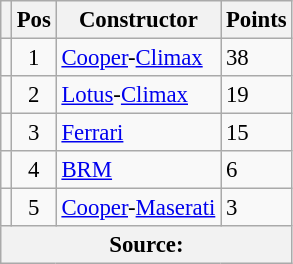<table class="wikitable" style="font-size: 95%;">
<tr>
<th></th>
<th>Pos</th>
<th>Constructor</th>
<th>Points</th>
</tr>
<tr>
<td align="left"></td>
<td align="center">1</td>
<td> <a href='#'>Cooper</a>-<a href='#'>Climax</a></td>
<td align=left>38</td>
</tr>
<tr>
<td align="left"></td>
<td align="center">2</td>
<td> <a href='#'>Lotus</a>-<a href='#'>Climax</a></td>
<td align=left>19</td>
</tr>
<tr>
<td align="left"></td>
<td align="center">3</td>
<td> <a href='#'>Ferrari</a></td>
<td align=left>15</td>
</tr>
<tr>
<td align="left"></td>
<td align="center">4</td>
<td> <a href='#'>BRM</a></td>
<td align=left>6</td>
</tr>
<tr>
<td align="left"></td>
<td align="center">5</td>
<td> <a href='#'>Cooper</a>-<a href='#'>Maserati</a></td>
<td align=left>3</td>
</tr>
<tr>
<th colspan=4>Source: </th>
</tr>
</table>
